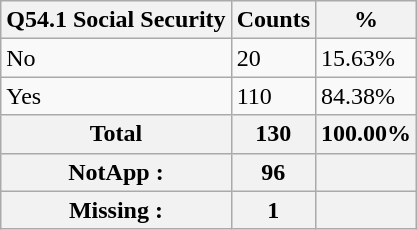<table class="wikitable sortable">
<tr>
<th>Q54.1 Social Security</th>
<th>Counts</th>
<th>%</th>
</tr>
<tr>
<td>No</td>
<td>20</td>
<td>15.63%</td>
</tr>
<tr>
<td>Yes</td>
<td>110</td>
<td>84.38%</td>
</tr>
<tr>
<th>Total</th>
<th>130</th>
<th>100.00%</th>
</tr>
<tr>
<th>NotApp :</th>
<th>96</th>
<th></th>
</tr>
<tr>
<th>Missing :</th>
<th>1</th>
<th></th>
</tr>
</table>
